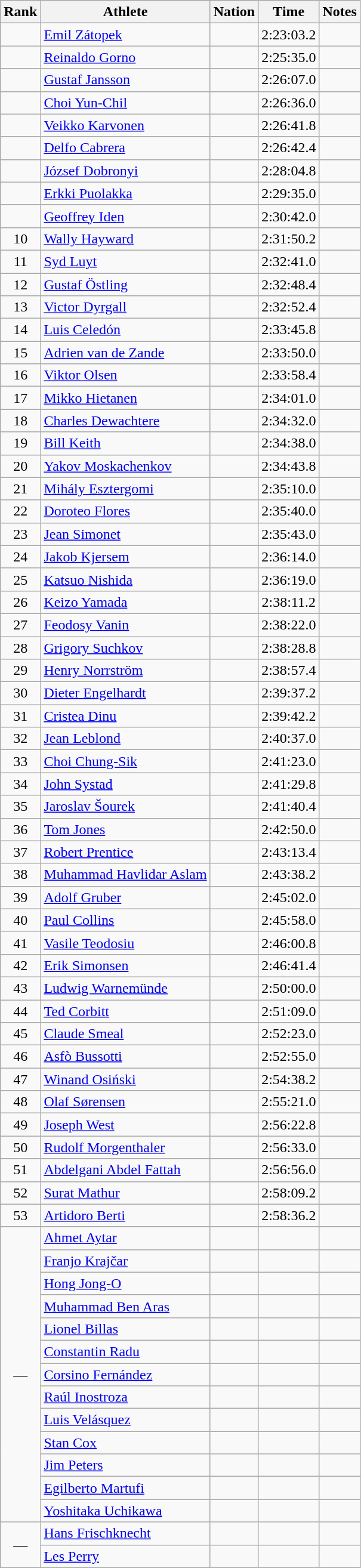<table class="wikitable sortable" style=text-align:center>
<tr>
<th>Rank</th>
<th>Athlete</th>
<th>Nation</th>
<th>Time</th>
<th>Notes</th>
</tr>
<tr>
<td></td>
<td align=left><a href='#'>Emil Zátopek</a></td>
<td align=left></td>
<td>2:23:03.2</td>
<td></td>
</tr>
<tr>
<td></td>
<td align=left><a href='#'>Reinaldo Gorno</a></td>
<td align=left></td>
<td>2:25:35.0</td>
<td></td>
</tr>
<tr>
<td></td>
<td align=left><a href='#'>Gustaf Jansson</a></td>
<td align=left></td>
<td>2:26:07.0</td>
<td></td>
</tr>
<tr>
<td></td>
<td align=left><a href='#'>Choi Yun-Chil</a></td>
<td align=left></td>
<td>2:26:36.0</td>
<td></td>
</tr>
<tr>
<td></td>
<td align=left><a href='#'>Veikko Karvonen</a></td>
<td align=left></td>
<td>2:26:41.8</td>
<td></td>
</tr>
<tr>
<td></td>
<td align=left><a href='#'>Delfo Cabrera</a></td>
<td align=left></td>
<td>2:26:42.4</td>
<td></td>
</tr>
<tr>
<td></td>
<td align=left><a href='#'>József Dobronyi</a></td>
<td align=left></td>
<td>2:28:04.8</td>
<td></td>
</tr>
<tr>
<td></td>
<td align=left><a href='#'>Erkki Puolakka</a></td>
<td align=left></td>
<td>2:29:35.0</td>
<td></td>
</tr>
<tr>
<td></td>
<td align=left><a href='#'>Geoffrey Iden</a></td>
<td align=left></td>
<td>2:30:42.0</td>
<td></td>
</tr>
<tr>
<td>10</td>
<td align=left><a href='#'>Wally Hayward</a></td>
<td align=left></td>
<td>2:31:50.2</td>
<td></td>
</tr>
<tr>
<td>11</td>
<td align=left><a href='#'>Syd Luyt</a></td>
<td align=left></td>
<td>2:32:41.0</td>
<td></td>
</tr>
<tr>
<td>12</td>
<td align=left><a href='#'>Gustaf Östling</a></td>
<td align=left></td>
<td>2:32:48.4</td>
<td></td>
</tr>
<tr>
<td>13</td>
<td align=left><a href='#'>Victor Dyrgall</a></td>
<td align=left></td>
<td>2:32:52.4</td>
<td></td>
</tr>
<tr>
<td>14</td>
<td align=left><a href='#'>Luis Celedón</a></td>
<td align=left></td>
<td>2:33:45.8</td>
<td></td>
</tr>
<tr>
<td>15</td>
<td align=left><a href='#'>Adrien van de Zande</a></td>
<td align=left></td>
<td>2:33:50.0</td>
<td></td>
</tr>
<tr>
<td>16</td>
<td align=left><a href='#'>Viktor Olsen</a></td>
<td align=left></td>
<td>2:33:58.4</td>
<td></td>
</tr>
<tr>
<td>17</td>
<td align=left><a href='#'>Mikko Hietanen</a></td>
<td align=left></td>
<td>2:34:01.0</td>
<td></td>
</tr>
<tr>
<td>18</td>
<td align=left><a href='#'>Charles Dewachtere</a></td>
<td align=left></td>
<td>2:34:32.0</td>
<td></td>
</tr>
<tr>
<td>19</td>
<td align=left><a href='#'>Bill Keith</a></td>
<td align=left></td>
<td>2:34:38.0</td>
<td></td>
</tr>
<tr>
<td>20</td>
<td align=left><a href='#'>Yakov Moskachenkov</a></td>
<td align=left></td>
<td>2:34:43.8</td>
<td></td>
</tr>
<tr>
<td>21</td>
<td align=left><a href='#'>Mihály Esztergomi</a></td>
<td align=left></td>
<td>2:35:10.0</td>
<td></td>
</tr>
<tr>
<td>22</td>
<td align=left><a href='#'>Doroteo Flores</a></td>
<td align=left></td>
<td>2:35:40.0</td>
<td></td>
</tr>
<tr>
<td>23</td>
<td align=left><a href='#'>Jean Simonet</a></td>
<td align=left></td>
<td>2:35:43.0</td>
<td></td>
</tr>
<tr>
<td>24</td>
<td align=left><a href='#'>Jakob Kjersem</a></td>
<td align=left></td>
<td>2:36:14.0</td>
<td></td>
</tr>
<tr>
<td>25</td>
<td align=left><a href='#'>Katsuo Nishida</a></td>
<td align=left></td>
<td>2:36:19.0</td>
<td></td>
</tr>
<tr>
<td>26</td>
<td align=left><a href='#'>Keizo Yamada</a></td>
<td align=left></td>
<td>2:38:11.2</td>
<td></td>
</tr>
<tr>
<td>27</td>
<td align=left><a href='#'>Feodosy Vanin</a></td>
<td align=left></td>
<td>2:38:22.0</td>
<td></td>
</tr>
<tr>
<td>28</td>
<td align=left><a href='#'>Grigory Suchkov</a></td>
<td align=left></td>
<td>2:38:28.8</td>
<td></td>
</tr>
<tr>
<td>29</td>
<td align=left><a href='#'>Henry Norrström</a></td>
<td align=left></td>
<td>2:38:57.4</td>
<td></td>
</tr>
<tr>
<td>30</td>
<td align=left><a href='#'>Dieter Engelhardt</a></td>
<td align=left></td>
<td>2:39:37.2</td>
<td></td>
</tr>
<tr>
<td>31</td>
<td align=left><a href='#'>Cristea Dinu</a></td>
<td align=left></td>
<td>2:39:42.2</td>
<td></td>
</tr>
<tr>
<td>32</td>
<td align=left><a href='#'>Jean Leblond</a></td>
<td align=left></td>
<td>2:40:37.0</td>
<td></td>
</tr>
<tr>
<td>33</td>
<td align=left><a href='#'>Choi Chung-Sik</a></td>
<td align=left></td>
<td>2:41:23.0</td>
<td></td>
</tr>
<tr>
<td>34</td>
<td align=left><a href='#'>John Systad</a></td>
<td align=left></td>
<td>2:41:29.8</td>
<td></td>
</tr>
<tr>
<td>35</td>
<td align=left><a href='#'>Jaroslav Šourek</a></td>
<td align=left></td>
<td>2:41:40.4</td>
<td></td>
</tr>
<tr>
<td>36</td>
<td align=left><a href='#'>Tom Jones</a></td>
<td align=left></td>
<td>2:42:50.0</td>
<td></td>
</tr>
<tr>
<td>37</td>
<td align=left><a href='#'>Robert Prentice</a></td>
<td align=left></td>
<td>2:43:13.4</td>
<td></td>
</tr>
<tr>
<td>38</td>
<td align=left><a href='#'>Muhammad Havlidar Aslam</a></td>
<td align=left></td>
<td>2:43:38.2</td>
<td></td>
</tr>
<tr>
<td>39</td>
<td align=left><a href='#'>Adolf Gruber</a></td>
<td align=left></td>
<td>2:45:02.0</td>
<td></td>
</tr>
<tr>
<td>40</td>
<td align=left><a href='#'>Paul Collins</a></td>
<td align=left></td>
<td>2:45:58.0</td>
<td></td>
</tr>
<tr>
<td>41</td>
<td align=left><a href='#'>Vasile Teodosiu</a></td>
<td align=left></td>
<td>2:46:00.8</td>
<td></td>
</tr>
<tr>
<td>42</td>
<td align=left><a href='#'>Erik Simonsen</a></td>
<td align=left></td>
<td>2:46:41.4</td>
<td></td>
</tr>
<tr>
<td>43</td>
<td align=left><a href='#'>Ludwig Warnemünde</a></td>
<td align=left></td>
<td>2:50:00.0</td>
<td></td>
</tr>
<tr>
<td>44</td>
<td align=left><a href='#'>Ted Corbitt</a></td>
<td align=left></td>
<td>2:51:09.0</td>
<td></td>
</tr>
<tr>
<td>45</td>
<td align=left><a href='#'>Claude Smeal</a></td>
<td align=left></td>
<td>2:52:23.0</td>
<td></td>
</tr>
<tr>
<td>46</td>
<td align=left><a href='#'>Asfò Bussotti</a></td>
<td align=left></td>
<td>2:52:55.0</td>
<td></td>
</tr>
<tr>
<td>47</td>
<td align=left><a href='#'>Winand Osiński</a></td>
<td align=left></td>
<td>2:54:38.2</td>
<td></td>
</tr>
<tr>
<td>48</td>
<td align=left><a href='#'>Olaf Sørensen</a></td>
<td align=left></td>
<td>2:55:21.0</td>
<td></td>
</tr>
<tr>
<td>49</td>
<td align=left><a href='#'>Joseph West</a></td>
<td align=left></td>
<td>2:56:22.8</td>
<td></td>
</tr>
<tr>
<td>50</td>
<td align=left><a href='#'>Rudolf Morgenthaler</a></td>
<td align=left></td>
<td>2:56:33.0</td>
<td></td>
</tr>
<tr>
<td>51</td>
<td align=left><a href='#'>Abdelgani Abdel Fattah</a></td>
<td align=left></td>
<td>2:56:56.0</td>
<td></td>
</tr>
<tr>
<td>52</td>
<td align=left><a href='#'>Surat Mathur</a></td>
<td align=left></td>
<td>2:58:09.2</td>
<td></td>
</tr>
<tr>
<td>53</td>
<td align=left><a href='#'>Artidoro Berti</a></td>
<td align=left></td>
<td>2:58:36.2</td>
<td></td>
</tr>
<tr>
<td rowspan=13 data-sort-value=54>—</td>
<td align=left><a href='#'>Ahmet Aytar</a></td>
<td align=left></td>
<td data-sort-value=4:00:00.0></td>
<td></td>
</tr>
<tr>
<td align=left><a href='#'>Franjo Krajčar</a></td>
<td align=left></td>
<td data-sort-value=4:00:00.0></td>
<td></td>
</tr>
<tr>
<td align=left><a href='#'>Hong Jong-O</a></td>
<td align=left></td>
<td data-sort-value=4:00:00.0></td>
<td></td>
</tr>
<tr>
<td align=left><a href='#'>Muhammad Ben Aras</a></td>
<td align=left></td>
<td data-sort-value=4:00:00.0></td>
<td></td>
</tr>
<tr>
<td align=left><a href='#'>Lionel Billas</a></td>
<td align=left></td>
<td data-sort-value=4:00:00.0></td>
<td></td>
</tr>
<tr>
<td align=left><a href='#'>Constantin Radu</a></td>
<td align=left></td>
<td data-sort-value=4:00:00.0></td>
<td></td>
</tr>
<tr>
<td align=left><a href='#'>Corsino Fernández</a></td>
<td align=left></td>
<td data-sort-value=4:00:00.0></td>
<td></td>
</tr>
<tr>
<td align=left><a href='#'>Raúl Inostroza</a></td>
<td align=left></td>
<td data-sort-value=4:00:00.0></td>
<td></td>
</tr>
<tr>
<td align=left><a href='#'>Luis Velásquez</a></td>
<td align=left></td>
<td data-sort-value=4:00:00.0></td>
<td></td>
</tr>
<tr>
<td align=left><a href='#'>Stan Cox</a></td>
<td align=left></td>
<td data-sort-value=4:00:00.0></td>
<td></td>
</tr>
<tr>
<td align=left><a href='#'>Jim Peters</a></td>
<td align=left></td>
<td data-sort-value=4:00:00.0></td>
<td></td>
</tr>
<tr>
<td align=left><a href='#'>Egilberto Martufi</a></td>
<td align=left></td>
<td data-sort-value=4:00:00.0></td>
<td></td>
</tr>
<tr>
<td align=left><a href='#'>Yoshitaka Uchikawa</a></td>
<td align=left></td>
<td data-sort-value=4:00:00.0></td>
<td></td>
</tr>
<tr>
<td rowspan=2 data-sort-value=67>—</td>
<td align=left><a href='#'>Hans Frischknecht</a></td>
<td align=left></td>
<td data-sort-value=9:00:00.0></td>
<td></td>
</tr>
<tr>
<td align=left><a href='#'>Les Perry</a></td>
<td align=left></td>
<td data-sort-value=9:00:00.0></td>
<td></td>
</tr>
</table>
